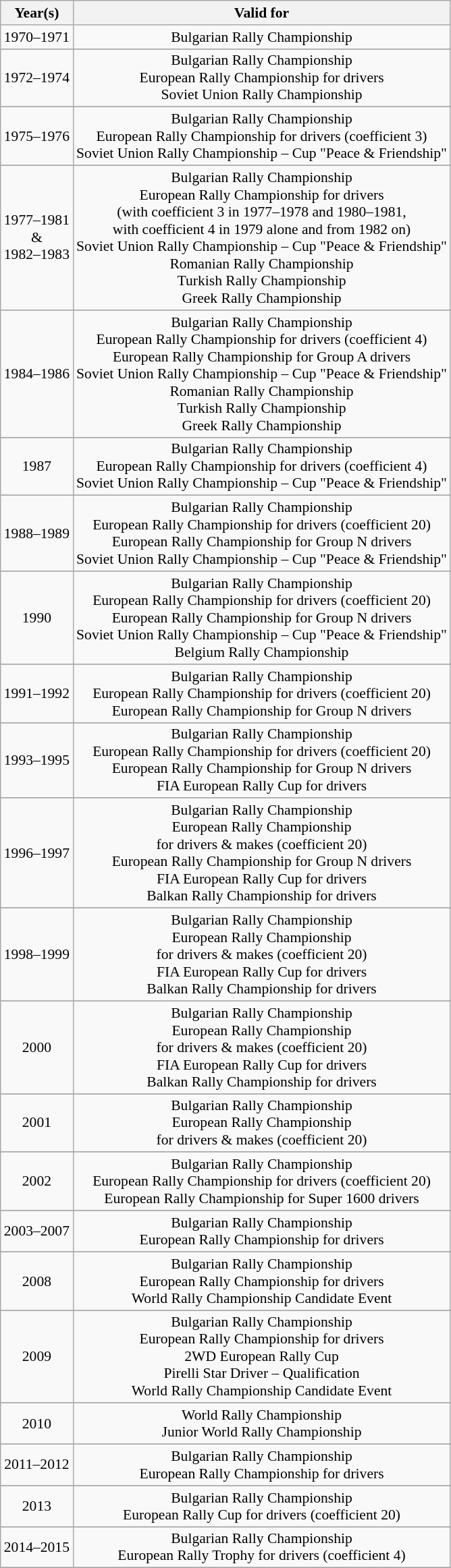<table class="wikitable" border="1" style="font-size:90%;">
<tr>
<th>Year(s)</th>
<th>Valid for</th>
</tr>
<tr>
<td rowspan=1 align=center>1970–1971</td>
<td rowspan=1 align=center>Bulgarian Rally Championship</td>
</tr>
<tr>
</tr>
<tr>
<td rowspan=1 align=center>1972–1974</td>
<td rowspan=1 align=center>Bulgarian Rally Championship<br>European Rally Championship for drivers<br>Soviet Union Rally Championship</td>
</tr>
<tr>
</tr>
<tr>
<td rowspan=1 align=center>1975–1976</td>
<td rowspan=1 align=center>Bulgarian Rally Championship<br>European Rally Championship for drivers (coefficient 3)<br>Soviet Union Rally Championship – Cup "Peace & Friendship"</td>
</tr>
<tr>
</tr>
<tr>
<td rowspan=1 align=center>1977–1981<br>&<br>1982–1983</td>
<td rowspan=1 align=center>Bulgarian Rally Championship<br>European Rally Championship for drivers<br>(with coefficient 3 in 1977–1978 and 1980–1981,<br>with coefficient 4 in 1979 alone and from 1982 on)<br>Soviet Union Rally Championship – Cup "Peace & Friendship"<br>Romanian Rally Championship<br>Turkish Rally Championship<br>Greek Rally Championship</td>
</tr>
<tr>
</tr>
<tr>
<td rowspan=1 align=center>1984–1986</td>
<td rowspan=1 align=center>Bulgarian Rally Championship<br>European Rally Championship for drivers (coefficient 4)<br>European Rally Championship for Group A drivers<br>Soviet Union Rally Championship – Cup "Peace & Friendship"<br>Romanian Rally Championship<br>Turkish Rally Championship<br>Greek Rally Championship</td>
</tr>
<tr>
</tr>
<tr>
<td rowspan=1 align=center>1987</td>
<td rowspan=1 align=center>Bulgarian Rally Championship<br>European Rally Championship for drivers (coefficient 4)<br>Soviet Union Rally Championship – Cup "Peace & Friendship"</td>
</tr>
<tr>
</tr>
<tr>
<td rowspan=1 align=center>1988–1989</td>
<td rowspan=1 align=center>Bulgarian Rally Championship<br>European Rally Championship for drivers (coefficient 20)<br>European Rally Championship for Group N drivers<br>Soviet Union Rally Championship – Cup "Peace & Friendship"</td>
</tr>
<tr>
</tr>
<tr>
<td rowspan=1 align=center>1990</td>
<td rowspan=1 align=center>Bulgarian Rally Championship<br>European Rally Championship for drivers (coefficient 20)<br>European Rally Championship for Group N drivers<br>Soviet Union Rally Championship – Cup "Peace & Friendship"<br>Belgium Rally Championship</td>
</tr>
<tr>
</tr>
<tr>
<td rowspan=1 align=center>1991–1992</td>
<td rowspan=1 align=center>Bulgarian Rally Championship<br>European Rally Championship for drivers (coefficient 20)<br>European Rally Championship for Group N drivers</td>
</tr>
<tr>
</tr>
<tr>
<td rowspan=1 align=center>1993–1995</td>
<td rowspan=1 align=center>Bulgarian Rally Championship<br>European Rally Championship for drivers (coefficient 20)<br>European Rally Championship for Group N drivers<br>FIA European Rally Cup for drivers</td>
</tr>
<tr>
</tr>
<tr>
<td rowspan=1 align=center>1996–1997</td>
<td rowspan=1 align=center>Bulgarian Rally Championship<br>European Rally Championship<br>for drivers & makes (coefficient 20)<br>European Rally Championship for Group N drivers<br>FIA European Rally Cup for drivers<br>Balkan Rally Championship for drivers</td>
</tr>
<tr>
</tr>
<tr>
<td rowspan=1 align=center>1998–1999</td>
<td rowspan=1 align=center>Bulgarian Rally Championship<br>European Rally Championship<br>for drivers & makes (coefficient 20)<br>FIA European Rally Cup for drivers<br>Balkan Rally Championship for drivers</td>
</tr>
<tr>
</tr>
<tr>
<td rowspan=1 align=center>2000</td>
<td rowspan=1 align=center>Bulgarian Rally Championship<br>European Rally Championship<br>for drivers & makes (coefficient 20)<br>FIA European Rally Cup for drivers<br>Balkan Rally Championship for drivers</td>
</tr>
<tr>
</tr>
<tr>
<td rowspan=1 align=center>2001</td>
<td rowspan=1 align=center>Bulgarian Rally Championship<br>European Rally Championship<br>for drivers & makes (coefficient 20)</td>
</tr>
<tr>
</tr>
<tr>
<td rowspan=1 align=center>2002</td>
<td rowspan=1 align=center>Bulgarian Rally Championship<br>European Rally Championship for drivers (coefficient 20)<br>European Rally Championship for Super 1600 drivers</td>
</tr>
<tr>
</tr>
<tr>
<td rowspan=1 align=center>2003–2007</td>
<td rowspan=1 align=center>Bulgarian Rally Championship<br>European Rally Championship for drivers</td>
</tr>
<tr>
</tr>
<tr>
<td rowspan=1 align=center>2008</td>
<td rowspan=1 align=center>Bulgarian Rally Championship<br>European Rally Championship for drivers<br>World Rally Championship Candidate Event</td>
</tr>
<tr>
</tr>
<tr>
<td rowspan=1 align=center>2009</td>
<td rowspan=1 align=center>Bulgarian Rally Championship<br>European Rally Championship for drivers<br>2WD European Rally Cup<br>Pirelli Star Driver – Qualification<br>World Rally Championship Candidate Event</td>
</tr>
<tr>
</tr>
<tr>
<td rowspan=1 align=center>2010</td>
<td rowspan=1 align=center>World Rally Championship<br>Junior World Rally Championship</td>
</tr>
<tr>
</tr>
<tr>
<td rowspan=1 align=center>2011–2012</td>
<td rowspan=1 align=center>Bulgarian Rally Championship<br>European Rally Championship for drivers</td>
</tr>
<tr>
</tr>
<tr>
<td rowspan=1 align=center>2013</td>
<td rowspan=1 align=center>Bulgarian Rally Championship<br>European Rally Cup for drivers (coefficient 20)</td>
</tr>
<tr>
</tr>
<tr>
<td rowspan=1 align=center>2014–2015</td>
<td rowspan=1 align=center>Bulgarian Rally Championship<br>European Rally Trophy for drivers (coefficient 4)</td>
</tr>
<tr>
</tr>
</table>
